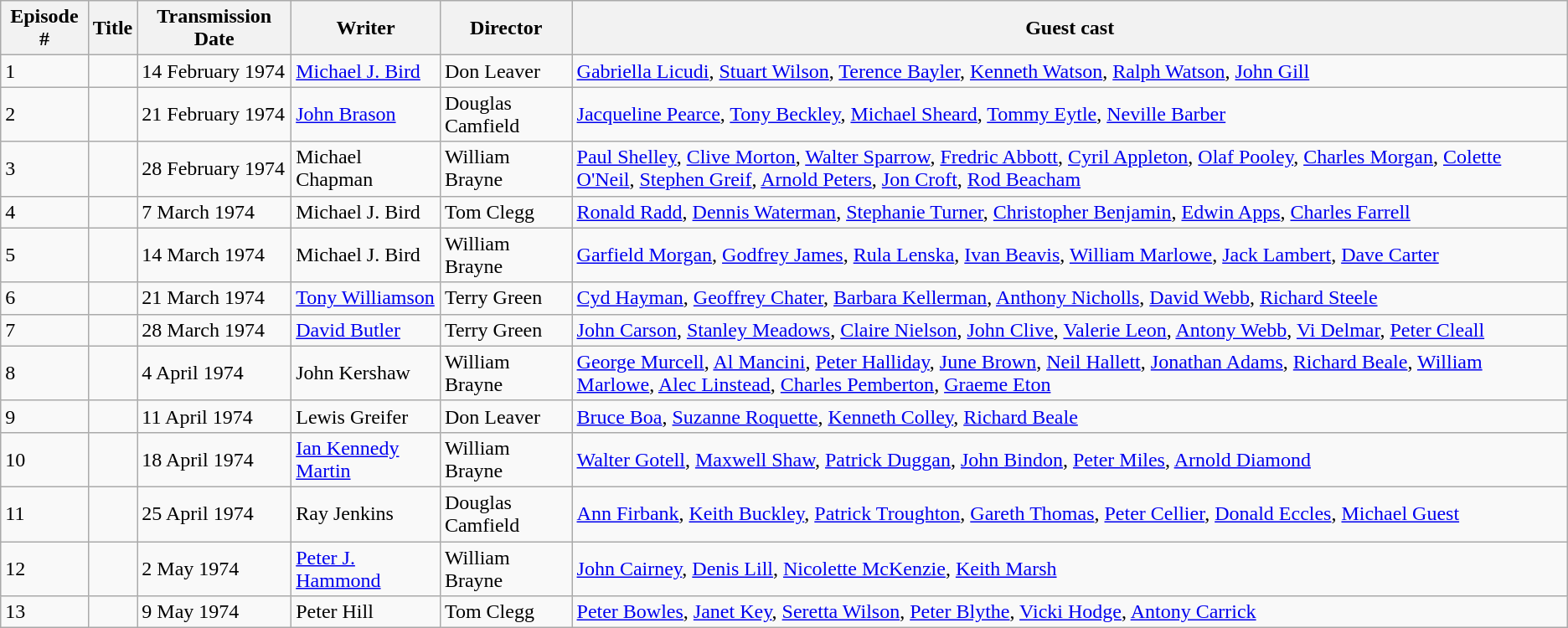<table class="wikitable">
<tr>
<th>Episode #</th>
<th>Title</th>
<th>Transmission Date</th>
<th>Writer</th>
<th>Director</th>
<th>Guest cast</th>
</tr>
<tr>
<td>1</td>
<td></td>
<td>14 February 1974</td>
<td><a href='#'>Michael J. Bird</a></td>
<td>Don Leaver</td>
<td><a href='#'>Gabriella Licudi</a>, <a href='#'>Stuart Wilson</a>, <a href='#'>Terence Bayler</a>, <a href='#'>Kenneth Watson</a>, <a href='#'>Ralph Watson</a>, <a href='#'>John Gill</a></td>
</tr>
<tr>
<td>2</td>
<td></td>
<td>21 February 1974</td>
<td><a href='#'>John Brason</a></td>
<td>Douglas Camfield</td>
<td><a href='#'>Jacqueline Pearce</a>, <a href='#'>Tony Beckley</a>, <a href='#'>Michael Sheard</a>, <a href='#'>Tommy Eytle</a>, <a href='#'>Neville Barber</a></td>
</tr>
<tr>
<td>3</td>
<td></td>
<td>28 February 1974</td>
<td>Michael Chapman</td>
<td>William Brayne</td>
<td><a href='#'>Paul Shelley</a>, <a href='#'>Clive Morton</a>, <a href='#'>Walter Sparrow</a>, <a href='#'>Fredric Abbott</a>, <a href='#'>Cyril Appleton</a>, <a href='#'>Olaf Pooley</a>, <a href='#'>Charles Morgan</a>, <a href='#'>Colette O'Neil</a>, <a href='#'>Stephen Greif</a>, <a href='#'>Arnold Peters</a>, <a href='#'>Jon Croft</a>, <a href='#'>Rod Beacham</a></td>
</tr>
<tr>
<td>4</td>
<td></td>
<td>7 March 1974</td>
<td>Michael J. Bird</td>
<td>Tom Clegg</td>
<td><a href='#'>Ronald Radd</a>, <a href='#'>Dennis Waterman</a>, <a href='#'>Stephanie Turner</a>, <a href='#'>Christopher Benjamin</a>, <a href='#'>Edwin Apps</a>, <a href='#'>Charles Farrell</a></td>
</tr>
<tr>
<td>5</td>
<td></td>
<td>14 March 1974</td>
<td>Michael J. Bird</td>
<td>William Brayne</td>
<td><a href='#'>Garfield Morgan</a>, <a href='#'>Godfrey James</a>, <a href='#'>Rula Lenska</a>, <a href='#'>Ivan Beavis</a>, <a href='#'>William Marlowe</a>, <a href='#'>Jack Lambert</a>, <a href='#'>Dave Carter</a></td>
</tr>
<tr>
<td>6</td>
<td></td>
<td>21 March 1974</td>
<td><a href='#'>Tony Williamson</a></td>
<td>Terry Green</td>
<td><a href='#'>Cyd Hayman</a>, <a href='#'>Geoffrey Chater</a>, <a href='#'>Barbara Kellerman</a>, <a href='#'>Anthony Nicholls</a>, <a href='#'>David Webb</a>, <a href='#'>Richard Steele</a></td>
</tr>
<tr>
<td>7</td>
<td></td>
<td>28 March 1974</td>
<td><a href='#'>David Butler</a></td>
<td>Terry Green</td>
<td><a href='#'>John Carson</a>, <a href='#'>Stanley Meadows</a>, <a href='#'>Claire Nielson</a>, <a href='#'>John Clive</a>, <a href='#'>Valerie Leon</a>, <a href='#'>Antony Webb</a>, <a href='#'>Vi Delmar</a>, <a href='#'>Peter Cleall</a></td>
</tr>
<tr>
<td>8</td>
<td></td>
<td>4 April 1974</td>
<td>John Kershaw</td>
<td>William Brayne</td>
<td><a href='#'>George Murcell</a>, <a href='#'>Al Mancini</a>, <a href='#'>Peter Halliday</a>, <a href='#'>June Brown</a>, <a href='#'>Neil Hallett</a>, <a href='#'>Jonathan Adams</a>, <a href='#'>Richard Beale</a>, <a href='#'>William Marlowe</a>, <a href='#'>Alec Linstead</a>, <a href='#'>Charles Pemberton</a>, <a href='#'>Graeme Eton</a></td>
</tr>
<tr>
<td>9</td>
<td></td>
<td>11 April 1974</td>
<td>Lewis Greifer</td>
<td>Don Leaver</td>
<td><a href='#'>Bruce Boa</a>, <a href='#'>Suzanne Roquette</a>, <a href='#'>Kenneth Colley</a>, <a href='#'>Richard Beale</a></td>
</tr>
<tr>
<td>10</td>
<td></td>
<td>18 April 1974</td>
<td><a href='#'>Ian Kennedy Martin</a></td>
<td>William Brayne</td>
<td><a href='#'>Walter Gotell</a>, <a href='#'>Maxwell Shaw</a>, <a href='#'>Patrick Duggan</a>, <a href='#'>John Bindon</a>, <a href='#'>Peter Miles</a>, <a href='#'>Arnold Diamond</a></td>
</tr>
<tr>
<td>11</td>
<td></td>
<td>25 April 1974</td>
<td>Ray Jenkins</td>
<td>Douglas Camfield</td>
<td><a href='#'>Ann Firbank</a>, <a href='#'>Keith Buckley</a>, <a href='#'>Patrick Troughton</a>, <a href='#'>Gareth Thomas</a>, <a href='#'>Peter Cellier</a>, <a href='#'>Donald Eccles</a>, <a href='#'>Michael Guest</a></td>
</tr>
<tr>
<td>12</td>
<td></td>
<td>2 May 1974</td>
<td><a href='#'>Peter J. Hammond</a></td>
<td>William Brayne</td>
<td><a href='#'>John Cairney</a>, <a href='#'>Denis Lill</a>, <a href='#'>Nicolette McKenzie</a>, <a href='#'>Keith Marsh</a></td>
</tr>
<tr>
<td>13</td>
<td></td>
<td>9 May 1974</td>
<td>Peter Hill</td>
<td>Tom Clegg</td>
<td><a href='#'>Peter Bowles</a>, <a href='#'>Janet Key</a>, <a href='#'>Seretta Wilson</a>, <a href='#'>Peter Blythe</a>, <a href='#'>Vicki Hodge</a>, <a href='#'>Antony Carrick</a></td>
</tr>
</table>
